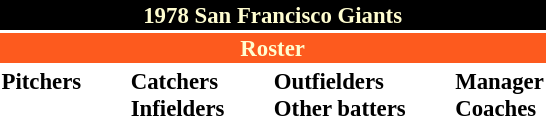<table class="toccolours" style="font-size: 95%;">
<tr>
<th colspan="10" style="background-color: black; color: #FFFDD0; text-align: center;">1978 San Francisco Giants</th>
</tr>
<tr>
<td colspan="10" style="background-color: #fd5a1e; color: #FFFDD0; text-align: center;"><strong>Roster</strong></td>
</tr>
<tr>
<td valign="top"><strong>Pitchers</strong><br>












</td>
<td width="25px"></td>
<td valign="top"><strong>Catchers</strong><br>



<strong>Infielders</strong>









</td>
<td width="25px"></td>
<td valign="top"><strong>Outfielders</strong><br>




<strong>Other batters</strong>
</td>
<td width="25px"></td>
<td valign="top"><strong>Manager</strong><br>
<strong>Coaches</strong>


</td>
</tr>
<tr>
</tr>
</table>
